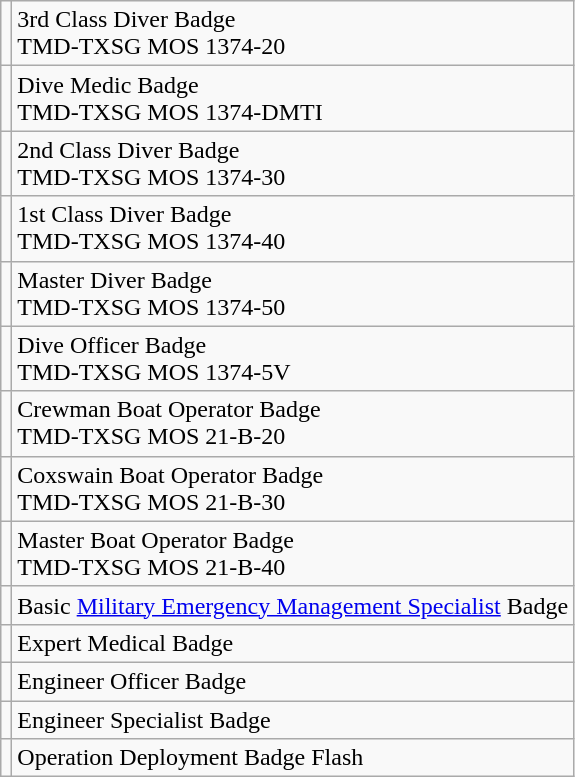<table class="wikitable">
<tr>
<td></td>
<td>3rd Class Diver Badge<br>TMD-TXSG MOS 1374-20</td>
</tr>
<tr>
<td></td>
<td>Dive Medic Badge<br>TMD-TXSG MOS 1374-DMTI</td>
</tr>
<tr>
<td></td>
<td>2nd Class Diver Badge<br>TMD-TXSG MOS 1374-30</td>
</tr>
<tr>
<td></td>
<td>1st Class Diver Badge<br>TMD-TXSG MOS 1374-40</td>
</tr>
<tr>
<td></td>
<td>Master Diver Badge<br>TMD-TXSG MOS 1374-50</td>
</tr>
<tr>
<td></td>
<td>Dive Officer Badge<br>TMD-TXSG MOS 1374-5V</td>
</tr>
<tr>
<td></td>
<td>Crewman Boat Operator Badge<br>TMD-TXSG MOS 21-B-20</td>
</tr>
<tr>
<td></td>
<td>Coxswain Boat Operator Badge<br>TMD-TXSG MOS 21-B-30</td>
</tr>
<tr>
<td></td>
<td>Master Boat Operator Badge<br>TMD-TXSG MOS 21-B-40</td>
</tr>
<tr>
<td></td>
<td>Basic <a href='#'>Military Emergency Management Specialist</a> Badge</td>
</tr>
<tr>
<td></td>
<td>Expert Medical Badge</td>
</tr>
<tr>
<td></td>
<td>Engineer Officer Badge</td>
</tr>
<tr>
<td></td>
<td>Engineer Specialist Badge</td>
</tr>
<tr>
<td></td>
<td>Operation Deployment Badge Flash</td>
</tr>
</table>
